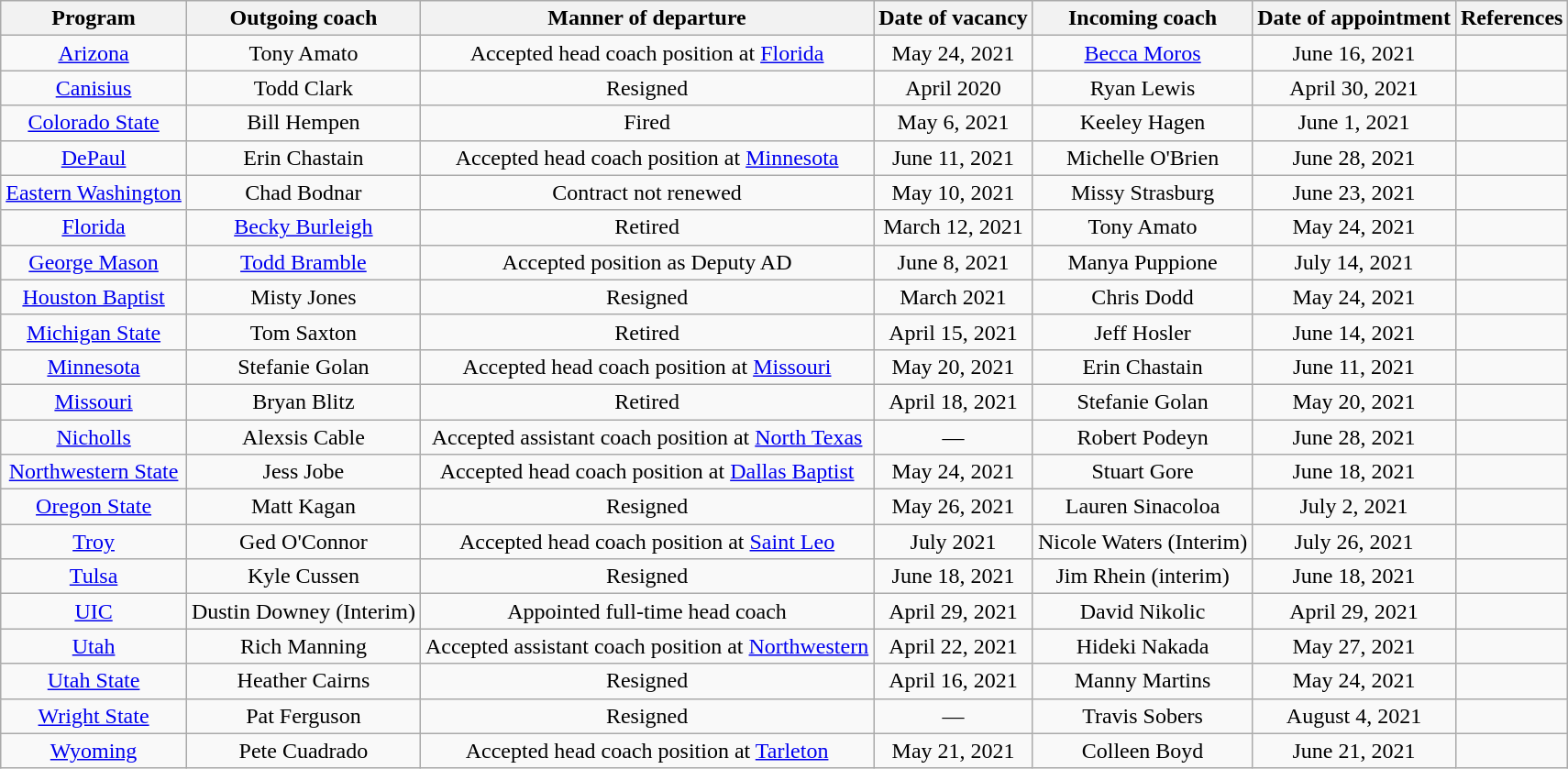<table class="wikitable sortable" style="text-align: center;">
<tr>
<th>Program</th>
<th>Outgoing coach</th>
<th>Manner of departure</th>
<th>Date of vacancy</th>
<th>Incoming coach</th>
<th>Date of appointment</th>
<th>References</th>
</tr>
<tr>
<td><a href='#'>Arizona</a></td>
<td>Tony Amato</td>
<td>Accepted head coach position at <a href='#'>Florida</a></td>
<td>May 24, 2021</td>
<td><a href='#'>Becca Moros</a></td>
<td>June 16, 2021</td>
<td></td>
</tr>
<tr>
<td><a href='#'>Canisius</a></td>
<td>Todd Clark</td>
<td>Resigned</td>
<td>April 2020</td>
<td>Ryan Lewis</td>
<td>April 30, 2021</td>
<td></td>
</tr>
<tr>
<td><a href='#'>Colorado State</a></td>
<td>Bill Hempen</td>
<td>Fired</td>
<td>May 6, 2021</td>
<td>Keeley Hagen</td>
<td>June 1, 2021</td>
<td></td>
</tr>
<tr>
<td><a href='#'>DePaul</a></td>
<td>Erin Chastain</td>
<td>Accepted head coach position at <a href='#'>Minnesota</a></td>
<td>June 11, 2021</td>
<td>Michelle O'Brien</td>
<td>June 28, 2021</td>
<td></td>
</tr>
<tr>
<td><a href='#'>Eastern Washington</a></td>
<td>Chad Bodnar</td>
<td>Contract not renewed</td>
<td>May 10, 2021</td>
<td>Missy Strasburg</td>
<td>June 23, 2021</td>
<td></td>
</tr>
<tr>
<td><a href='#'>Florida</a></td>
<td><a href='#'>Becky Burleigh</a></td>
<td>Retired</td>
<td>March 12, 2021</td>
<td>Tony Amato</td>
<td>May 24, 2021</td>
<td></td>
</tr>
<tr>
<td><a href='#'>George Mason</a></td>
<td><a href='#'>Todd Bramble</a></td>
<td>Accepted position as Deputy AD</td>
<td>June 8, 2021</td>
<td>Manya Puppione</td>
<td>July 14, 2021</td>
<td></td>
</tr>
<tr>
<td><a href='#'>Houston Baptist</a></td>
<td>Misty Jones</td>
<td>Resigned</td>
<td>March 2021</td>
<td>Chris Dodd</td>
<td>May 24, 2021</td>
<td></td>
</tr>
<tr>
<td><a href='#'>Michigan State</a></td>
<td>Tom Saxton</td>
<td>Retired</td>
<td>April 15, 2021</td>
<td>Jeff Hosler</td>
<td>June 14, 2021</td>
<td></td>
</tr>
<tr>
<td><a href='#'>Minnesota</a></td>
<td>Stefanie Golan</td>
<td>Accepted head coach position at <a href='#'>Missouri</a></td>
<td>May 20, 2021</td>
<td>Erin Chastain</td>
<td>June 11, 2021</td>
<td></td>
</tr>
<tr>
<td><a href='#'>Missouri</a></td>
<td>Bryan Blitz</td>
<td>Retired</td>
<td>April 18, 2021</td>
<td>Stefanie Golan</td>
<td>May 20, 2021</td>
<td></td>
</tr>
<tr>
<td><a href='#'>Nicholls</a></td>
<td>Alexsis Cable</td>
<td>Accepted assistant coach position at <a href='#'>North Texas</a></td>
<td>—</td>
<td>Robert Podeyn</td>
<td>June 28, 2021</td>
<td></td>
</tr>
<tr>
<td><a href='#'>Northwestern State</a></td>
<td>Jess Jobe</td>
<td>Accepted head coach position at <a href='#'>Dallas Baptist</a></td>
<td>May 24, 2021</td>
<td>Stuart Gore</td>
<td>June 18, 2021</td>
<td></td>
</tr>
<tr>
<td><a href='#'>Oregon State</a></td>
<td>Matt Kagan</td>
<td>Resigned</td>
<td>May 26, 2021</td>
<td>Lauren Sinacoloa</td>
<td>July 2, 2021</td>
<td></td>
</tr>
<tr>
<td><a href='#'>Troy</a></td>
<td>Ged O'Connor</td>
<td>Accepted head coach position at <a href='#'>Saint Leo</a></td>
<td>July 2021</td>
<td>Nicole Waters (Interim)</td>
<td>July 26, 2021</td>
<td></td>
</tr>
<tr>
<td><a href='#'>Tulsa</a></td>
<td>Kyle Cussen</td>
<td>Resigned</td>
<td>June 18, 2021</td>
<td>Jim Rhein (interim)</td>
<td>June 18, 2021</td>
<td></td>
</tr>
<tr>
<td><a href='#'>UIC</a></td>
<td>Dustin Downey (Interim)</td>
<td>Appointed full-time head coach</td>
<td>April 29, 2021</td>
<td>David Nikolic</td>
<td>April 29, 2021</td>
<td></td>
</tr>
<tr>
<td><a href='#'>Utah</a></td>
<td>Rich Manning</td>
<td>Accepted assistant coach position at <a href='#'>Northwestern</a></td>
<td>April 22, 2021</td>
<td>Hideki Nakada</td>
<td>May 27, 2021</td>
<td></td>
</tr>
<tr>
<td><a href='#'>Utah State</a></td>
<td>Heather Cairns</td>
<td>Resigned</td>
<td>April 16, 2021</td>
<td>Manny Martins</td>
<td>May 24, 2021</td>
<td></td>
</tr>
<tr>
<td><a href='#'>Wright State</a></td>
<td>Pat Ferguson</td>
<td>Resigned</td>
<td>—</td>
<td>Travis Sobers</td>
<td>August 4, 2021</td>
<td></td>
</tr>
<tr>
<td><a href='#'>Wyoming</a></td>
<td>Pete Cuadrado</td>
<td>Accepted head coach position at <a href='#'>Tarleton</a></td>
<td>May 21, 2021</td>
<td>Colleen Boyd</td>
<td>June 21, 2021</td>
<td></td>
</tr>
</table>
